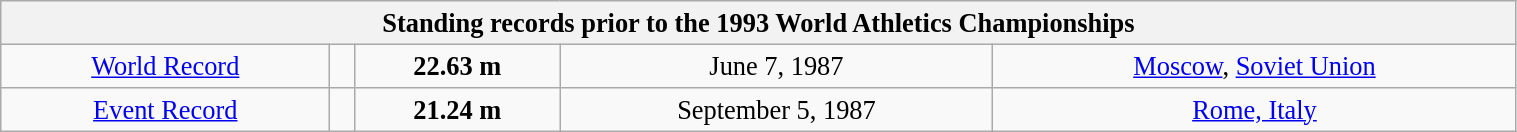<table class="wikitable" style=" text-align:center; font-size:110%;" width="80%">
<tr>
<th colspan="5">Standing records prior to the 1993 World Athletics Championships</th>
</tr>
<tr>
<td><a href='#'>World Record</a></td>
<td></td>
<td><strong>22.63 m </strong></td>
<td>June 7, 1987</td>
<td> <a href='#'>Moscow</a>, <a href='#'>Soviet Union</a></td>
</tr>
<tr>
<td><a href='#'>Event Record</a></td>
<td></td>
<td><strong>21.24 m </strong></td>
<td>September 5, 1987</td>
<td> <a href='#'>Rome, Italy</a></td>
</tr>
</table>
